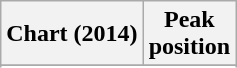<table class="wikitable">
<tr>
<th>Chart (2014)</th>
<th>Peak<br>position</th>
</tr>
<tr>
</tr>
<tr>
</tr>
</table>
